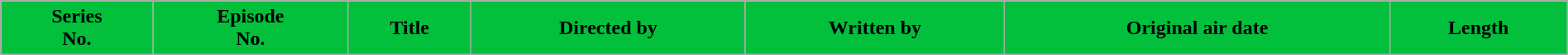<table class="wikitable plainrowheaders" width="100%">
<tr>
<th style="background-color: #03C03C">Series<br>No.</th>
<th style="background-color: #03C03C">Episode<br>No.</th>
<th style="background-color: #03C03C;">Title</th>
<th style="background-color: #03C03C;">Directed by</th>
<th style="background-color: #03C03C;">Written by</th>
<th style="background-color: #03C03C;">Original air date</th>
<th style="background-color: #03C03C;">Length<br>






</th>
</tr>
</table>
